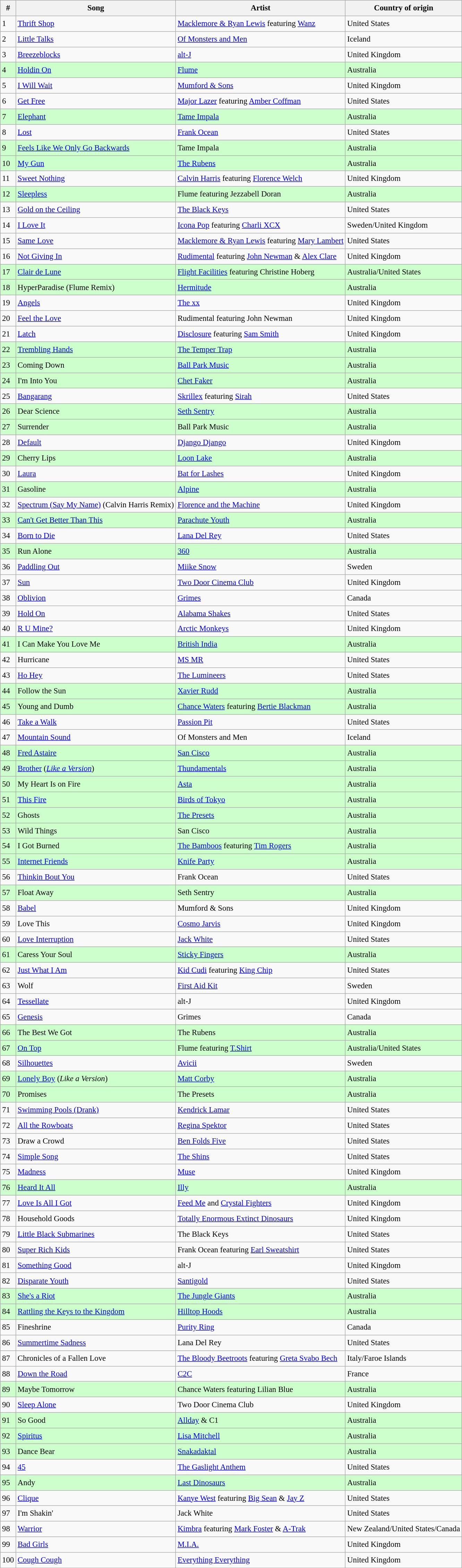<table class="wikitable sortable" style="font-size:0.95em;line-height:1.5em;">
<tr>
<th>#</th>
<th>Song</th>
<th>Artist</th>
<th>Country of origin</th>
</tr>
<tr>
<td>1</td>
<td><a href='#'>Thrift Shop</a></td>
<td><a href='#'>Macklemore & Ryan Lewis</a> featuring <a href='#'>Wanz</a></td>
<td>United States</td>
</tr>
<tr>
<td>2</td>
<td><a href='#'>Little Talks</a></td>
<td><a href='#'>Of Monsters and Men</a></td>
<td>Iceland</td>
</tr>
<tr>
<td>3</td>
<td><a href='#'>Breezeblocks</a></td>
<td><a href='#'>alt-J</a></td>
<td>United Kingdom</td>
</tr>
<tr style="background: #ccffcc;">
<td>4</td>
<td><a href='#'>Holdin On</a></td>
<td><a href='#'>Flume</a></td>
<td>Australia</td>
</tr>
<tr>
<td>5</td>
<td><a href='#'>I Will Wait</a></td>
<td><a href='#'>Mumford & Sons</a></td>
<td>United Kingdom</td>
</tr>
<tr>
<td>6</td>
<td><a href='#'>Get Free</a></td>
<td><a href='#'>Major Lazer</a> featuring <a href='#'>Amber Coffman</a></td>
<td>United States</td>
</tr>
<tr style="background: #ccffcc;">
<td>7</td>
<td><a href='#'>Elephant</a></td>
<td><a href='#'>Tame Impala</a></td>
<td>Australia</td>
</tr>
<tr>
<td>8</td>
<td><a href='#'>Lost</a></td>
<td><a href='#'>Frank Ocean</a></td>
<td>United States</td>
</tr>
<tr style="background: #ccffcc;">
<td>9</td>
<td><a href='#'>Feels Like We Only Go Backwards</a></td>
<td>Tame Impala</td>
<td>Australia</td>
</tr>
<tr style="background: #ccffcc;">
<td>10</td>
<td><a href='#'>My Gun</a></td>
<td><a href='#'>The Rubens</a></td>
<td>Australia</td>
</tr>
<tr>
<td>11</td>
<td><a href='#'>Sweet Nothing</a></td>
<td><a href='#'>Calvin Harris</a> featuring <a href='#'>Florence Welch</a></td>
<td>United Kingdom</td>
</tr>
<tr style="background: #ccffcc;">
<td>12</td>
<td><a href='#'>Sleepless</a></td>
<td>Flume featuring Jezzabell Doran</td>
<td>Australia</td>
</tr>
<tr>
<td>13</td>
<td><a href='#'>Gold on the Ceiling</a></td>
<td><a href='#'>The Black Keys</a></td>
<td>United States</td>
</tr>
<tr>
<td>14</td>
<td><a href='#'>I Love It</a></td>
<td><a href='#'>Icona Pop</a> featuring <a href='#'>Charli XCX</a></td>
<td>Sweden/United Kingdom</td>
</tr>
<tr>
<td>15</td>
<td><a href='#'>Same Love</a></td>
<td><a href='#'>Macklemore & Ryan Lewis</a> featuring <a href='#'>Mary Lambert</a></td>
<td>United States</td>
</tr>
<tr>
<td>16</td>
<td><a href='#'>Not Giving In</a></td>
<td><a href='#'>Rudimental</a> featuring <a href='#'>John Newman</a> & <a href='#'>Alex Clare</a></td>
<td>United Kingdom</td>
</tr>
<tr style="background: #ccffcc;">
<td>17</td>
<td><a href='#'>Clair de Lune</a></td>
<td><a href='#'>Flight Facilities</a> featuring Christine Hoberg</td>
<td>Australia/United States</td>
</tr>
<tr style="background: #ccffcc;">
<td>18</td>
<td>HyperParadise (Flume Remix)</td>
<td><a href='#'>Hermitude</a></td>
<td>Australia</td>
</tr>
<tr>
<td>19</td>
<td><a href='#'>Angels</a></td>
<td><a href='#'>The xx</a></td>
<td>United Kingdom</td>
</tr>
<tr>
<td>20</td>
<td><a href='#'>Feel the Love</a></td>
<td>Rudimental featuring John Newman</td>
<td>United Kingdom</td>
</tr>
<tr>
<td>21</td>
<td><a href='#'>Latch</a></td>
<td><a href='#'>Disclosure</a> featuring <a href='#'>Sam Smith</a></td>
<td>United Kingdom</td>
</tr>
<tr style="background: #ccffcc;">
<td>22</td>
<td><a href='#'>Trembling Hands</a></td>
<td><a href='#'>The Temper Trap</a></td>
<td>Australia</td>
</tr>
<tr style="background: #ccffcc;">
<td>23</td>
<td>Coming Down</td>
<td><a href='#'>Ball Park Music</a></td>
<td>Australia</td>
</tr>
<tr style="background: #ccffcc;">
<td>24</td>
<td>I'm Into You</td>
<td><a href='#'>Chet Faker</a></td>
<td>Australia</td>
</tr>
<tr>
<td>25</td>
<td><a href='#'>Bangarang</a></td>
<td><a href='#'>Skrillex</a> featuring <a href='#'>Sirah</a></td>
<td>United States</td>
</tr>
<tr style="background: #ccffcc;">
<td>26</td>
<td>Dear Science</td>
<td><a href='#'>Seth Sentry</a></td>
<td>Australia</td>
</tr>
<tr style="background: #ccffcc;">
<td>27</td>
<td>Surrender</td>
<td>Ball Park Music</td>
<td>Australia</td>
</tr>
<tr>
<td>28</td>
<td><a href='#'>Default</a></td>
<td><a href='#'>Django Django</a></td>
<td>United Kingdom</td>
</tr>
<tr style="background: #ccffcc;">
<td>29</td>
<td>Cherry Lips</td>
<td><a href='#'>Loon Lake</a></td>
<td>Australia</td>
</tr>
<tr>
<td>30</td>
<td><a href='#'>Laura</a></td>
<td><a href='#'>Bat for Lashes</a></td>
<td>United Kingdom</td>
</tr>
<tr style="background: #ccffcc;">
<td>31</td>
<td>Gasoline</td>
<td><a href='#'>Alpine</a></td>
<td>Australia</td>
</tr>
<tr>
<td>32</td>
<td><a href='#'>Spectrum (Say My Name)</a> (Calvin Harris Remix)</td>
<td><a href='#'>Florence and the Machine</a></td>
<td>United Kingdom</td>
</tr>
<tr style="background: #ccffcc;">
<td>33</td>
<td><a href='#'>Can't Get Better Than This</a></td>
<td><a href='#'>Parachute Youth</a></td>
<td>Australia</td>
</tr>
<tr>
<td>34</td>
<td><a href='#'>Born to Die</a></td>
<td><a href='#'>Lana Del Rey</a></td>
<td>United States</td>
</tr>
<tr style="background: #ccffcc;">
<td>35</td>
<td>Run Alone</td>
<td><a href='#'>360</a></td>
<td>Australia</td>
</tr>
<tr>
<td>36</td>
<td><a href='#'>Paddling Out</a></td>
<td><a href='#'>Miike Snow</a></td>
<td>Sweden</td>
</tr>
<tr>
<td>37</td>
<td><a href='#'>Sun</a></td>
<td><a href='#'>Two Door Cinema Club</a></td>
<td>United Kingdom</td>
</tr>
<tr>
<td>38</td>
<td><a href='#'>Oblivion</a></td>
<td><a href='#'>Grimes</a></td>
<td>Canada</td>
</tr>
<tr>
<td>39</td>
<td><a href='#'>Hold On</a></td>
<td><a href='#'>Alabama Shakes</a></td>
<td>United States</td>
</tr>
<tr>
<td>40</td>
<td><a href='#'>R U Mine?</a></td>
<td><a href='#'>Arctic Monkeys</a></td>
<td>United Kingdom</td>
</tr>
<tr style="background: #ccffcc;">
<td>41</td>
<td>I Can Make You Love Me</td>
<td><a href='#'>British India</a></td>
<td>Australia</td>
</tr>
<tr>
<td>42</td>
<td>Hurricane</td>
<td><a href='#'>MS MR</a></td>
<td>United States</td>
</tr>
<tr>
<td>43</td>
<td><a href='#'>Ho Hey</a></td>
<td><a href='#'>The Lumineers</a></td>
<td>United States</td>
</tr>
<tr style="background: #ccffcc;">
<td>44</td>
<td>Follow the Sun</td>
<td><a href='#'>Xavier Rudd</a></td>
<td>Australia</td>
</tr>
<tr style="background: #ccffcc;">
<td>45</td>
<td>Young and Dumb</td>
<td><a href='#'>Chance Waters</a> featuring <a href='#'>Bertie Blackman</a></td>
<td>Australia</td>
</tr>
<tr>
<td>46</td>
<td><a href='#'>Take a Walk</a></td>
<td><a href='#'>Passion Pit</a></td>
<td>United States</td>
</tr>
<tr>
<td>47</td>
<td><a href='#'>Mountain Sound</a></td>
<td>Of Monsters and Men</td>
<td>Iceland</td>
</tr>
<tr style="background: #ccffcc;">
<td>48</td>
<td><a href='#'>Fred Astaire</a></td>
<td><a href='#'>San Cisco</a></td>
<td>Australia</td>
</tr>
<tr style="background: #ccffcc;">
<td>49</td>
<td><a href='#'>Brother</a> (<em><a href='#'>Like a Version</a></em>)</td>
<td><a href='#'>Thundamentals</a></td>
<td>Australia</td>
</tr>
<tr style="background: #ccffcc;">
<td>50</td>
<td>My Heart Is on Fire</td>
<td><a href='#'>Asta</a></td>
<td>Australia</td>
</tr>
<tr style="background: #ccffcc;">
<td>51</td>
<td><a href='#'>This Fire</a></td>
<td><a href='#'>Birds of Tokyo</a></td>
<td>Australia</td>
</tr>
<tr style="background: #ccffcc;">
<td>52</td>
<td>Ghosts</td>
<td><a href='#'>The Presets</a></td>
<td>Australia</td>
</tr>
<tr style="background: #ccffcc;">
<td>53</td>
<td>Wild Things</td>
<td>San Cisco</td>
<td>Australia</td>
</tr>
<tr style="background: #ccffcc;">
<td>54</td>
<td>I Got Burned</td>
<td><a href='#'>The Bamboos</a> featuring <a href='#'>Tim Rogers</a></td>
<td>Australia</td>
</tr>
<tr style="background: #ccffcc;">
<td>55</td>
<td><a href='#'>Internet Friends</a></td>
<td><a href='#'>Knife Party</a></td>
<td>Australia</td>
</tr>
<tr>
<td>56</td>
<td><a href='#'>Thinkin Bout You</a></td>
<td>Frank Ocean</td>
<td>United States</td>
</tr>
<tr style="background: #ccffcc;">
<td>57</td>
<td>Float Away</td>
<td>Seth Sentry</td>
<td>Australia</td>
</tr>
<tr>
<td>58</td>
<td><a href='#'>Babel</a></td>
<td>Mumford & Sons</td>
<td>United Kingdom</td>
</tr>
<tr>
<td>59</td>
<td>Love This</td>
<td><a href='#'>Cosmo Jarvis</a></td>
<td>United Kingdom</td>
</tr>
<tr>
<td>60</td>
<td><a href='#'>Love Interruption</a></td>
<td><a href='#'>Jack White</a></td>
<td>United States</td>
</tr>
<tr style="background: #ccffcc;">
<td>61</td>
<td>Caress Your Soul</td>
<td><a href='#'>Sticky Fingers</a></td>
<td>Australia</td>
</tr>
<tr>
<td>62</td>
<td><a href='#'>Just What I Am</a></td>
<td><a href='#'>Kid Cudi</a> featuring <a href='#'>King Chip</a></td>
<td>United States</td>
</tr>
<tr>
<td>63</td>
<td>Wolf</td>
<td><a href='#'>First Aid Kit</a></td>
<td>Sweden</td>
</tr>
<tr>
<td>64</td>
<td><a href='#'>Tessellate</a></td>
<td>alt-J</td>
<td>United Kingdom</td>
</tr>
<tr>
<td>65</td>
<td><a href='#'>Genesis</a></td>
<td>Grimes</td>
<td>Canada</td>
</tr>
<tr style="background: #ccffcc;">
<td>66</td>
<td>The Best We Got</td>
<td>The Rubens</td>
<td>Australia</td>
</tr>
<tr style="background: #ccffcc;">
<td>67</td>
<td><a href='#'>On Top</a></td>
<td>Flume featuring <a href='#'>T.Shirt</a></td>
<td>Australia/United States</td>
</tr>
<tr>
<td>68</td>
<td><a href='#'>Silhouettes</a></td>
<td><a href='#'>Avicii</a></td>
<td>Sweden</td>
</tr>
<tr style="background: #ccffcc;">
<td>69</td>
<td><a href='#'>Lonely Boy</a> (<em>Like a Version</em>)</td>
<td><a href='#'>Matt Corby</a></td>
<td>Australia</td>
</tr>
<tr style="background: #ccffcc;">
<td>70</td>
<td>Promises</td>
<td>The Presets</td>
<td>Australia</td>
</tr>
<tr>
<td>71</td>
<td><a href='#'>Swimming Pools (Drank)</a></td>
<td><a href='#'>Kendrick Lamar</a></td>
<td>United States</td>
</tr>
<tr>
<td>72</td>
<td><a href='#'>All the Rowboats</a></td>
<td><a href='#'>Regina Spektor</a></td>
<td>United States</td>
</tr>
<tr>
<td>73</td>
<td>Draw a Crowd</td>
<td><a href='#'>Ben Folds Five</a></td>
<td>United States</td>
</tr>
<tr>
<td>74</td>
<td><a href='#'>Simple Song</a></td>
<td><a href='#'>The Shins</a></td>
<td>United States</td>
</tr>
<tr>
<td>75</td>
<td><a href='#'>Madness</a></td>
<td><a href='#'>Muse</a></td>
<td>United Kingdom</td>
</tr>
<tr style="background: #ccffcc;">
<td>76</td>
<td><a href='#'>Heard It All</a></td>
<td><a href='#'>Illy</a></td>
<td>Australia</td>
</tr>
<tr>
<td>77</td>
<td><a href='#'>Love Is All I Got</a></td>
<td><a href='#'>Feed Me</a> and <a href='#'>Crystal Fighters</a></td>
<td>United Kingdom</td>
</tr>
<tr>
<td>78</td>
<td>Household Goods</td>
<td><a href='#'>Totally Enormous Extinct Dinosaurs</a></td>
<td>United Kingdom</td>
</tr>
<tr>
<td>79</td>
<td><a href='#'>Little Black Submarines</a></td>
<td>The Black Keys</td>
<td>United States</td>
</tr>
<tr>
<td>80</td>
<td><a href='#'>Super Rich Kids</a></td>
<td>Frank Ocean featuring <a href='#'>Earl Sweatshirt</a></td>
<td>United States</td>
</tr>
<tr>
<td>81</td>
<td><a href='#'>Something Good</a></td>
<td>alt-J</td>
<td>United Kingdom</td>
</tr>
<tr>
<td>82</td>
<td><a href='#'>Disparate Youth</a></td>
<td><a href='#'>Santigold</a></td>
<td>United States</td>
</tr>
<tr style="background: #ccffcc;">
<td>83</td>
<td><a href='#'>She's a Riot</a></td>
<td><a href='#'>The Jungle Giants</a></td>
<td>Australia</td>
</tr>
<tr style="background: #ccffcc;">
<td>84</td>
<td><a href='#'>Rattling the Keys to the Kingdom</a></td>
<td><a href='#'>Hilltop Hoods</a></td>
<td>Australia</td>
</tr>
<tr>
<td>85</td>
<td>Fineshrine</td>
<td><a href='#'>Purity Ring</a></td>
<td>Canada</td>
</tr>
<tr>
<td>86</td>
<td><a href='#'>Summertime Sadness</a></td>
<td>Lana Del Rey</td>
<td>United States</td>
</tr>
<tr>
<td>87</td>
<td>Chronicles of a Fallen Love</td>
<td><a href='#'>The Bloody Beetroots</a> featuring <a href='#'>Greta Svabo Bech</a></td>
<td>Italy/Faroe Islands</td>
</tr>
<tr>
<td>88</td>
<td><a href='#'>Down the Road</a></td>
<td><a href='#'>C2C</a></td>
<td>France</td>
</tr>
<tr style="background: #ccffcc;">
<td>89</td>
<td>Maybe Tomorrow</td>
<td>Chance Waters featuring Lilian Blue</td>
<td>Australia</td>
</tr>
<tr>
<td>90</td>
<td><a href='#'>Sleep Alone</a></td>
<td>Two Door Cinema Club</td>
<td>United Kingdom</td>
</tr>
<tr style="background: #ccffcc;">
<td>91</td>
<td>So Good</td>
<td><a href='#'>Allday</a> & C1</td>
<td>Australia</td>
</tr>
<tr style="background: #ccffcc;">
<td>92</td>
<td><a href='#'>Spiritus</a></td>
<td><a href='#'>Lisa Mitchell</a></td>
<td>Australia</td>
</tr>
<tr style="background: #ccffcc;">
<td>93</td>
<td>Dance Bear</td>
<td><a href='#'>Snakadaktal</a></td>
<td>Australia</td>
</tr>
<tr>
<td>94</td>
<td><a href='#'>45</a></td>
<td><a href='#'>The Gaslight Anthem</a></td>
<td>United States</td>
</tr>
<tr style="background: #ccffcc;">
<td>95</td>
<td>Andy</td>
<td><a href='#'>Last Dinosaurs</a></td>
<td>Australia</td>
</tr>
<tr>
<td>96</td>
<td><a href='#'>Clique</a></td>
<td><a href='#'>Kanye West</a> featuring <a href='#'>Big Sean</a> & <a href='#'>Jay Z</a></td>
<td>United States</td>
</tr>
<tr>
<td>97</td>
<td>I'm Shakin'</td>
<td>Jack White</td>
<td>United States</td>
</tr>
<tr>
<td>98</td>
<td><a href='#'>Warrior</a></td>
<td><a href='#'>Kimbra</a> featuring <a href='#'>Mark Foster</a> & <a href='#'>A-Trak</a></td>
<td>New Zealand/United States/Canada</td>
</tr>
<tr>
<td>99</td>
<td><a href='#'>Bad Girls</a></td>
<td><a href='#'>M.I.A.</a></td>
<td>United Kingdom</td>
</tr>
<tr>
<td>100</td>
<td><a href='#'>Cough Cough</a></td>
<td><a href='#'>Everything Everything</a></td>
<td>United Kingdom</td>
</tr>
</table>
